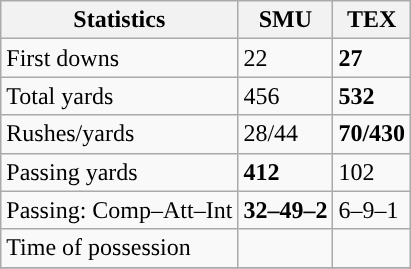<table class="wikitable" style="float: left;">
<tr>
<th>Statistics</th>
<th>SMU</th>
<th>TEX</th>
</tr>
<tr>
<td>First downs</td>
<td>22</td>
<td><strong>27</strong></td>
</tr>
<tr>
<td>Total yards</td>
<td>456</td>
<td><strong>532</strong></td>
</tr>
<tr>
<td>Rushes/yards</td>
<td>28/44</td>
<td><strong>70/430</strong></td>
</tr>
<tr>
<td>Passing yards</td>
<td><strong>412</strong></td>
<td>102</td>
</tr>
<tr>
<td>Passing: Comp–Att–Int</td>
<td><strong>32–49–2</strong></td>
<td>6–9–1</td>
</tr>
<tr>
<td>Time of possession</td>
<td></td>
<td></td>
</tr>
<tr>
</tr>
</table>
